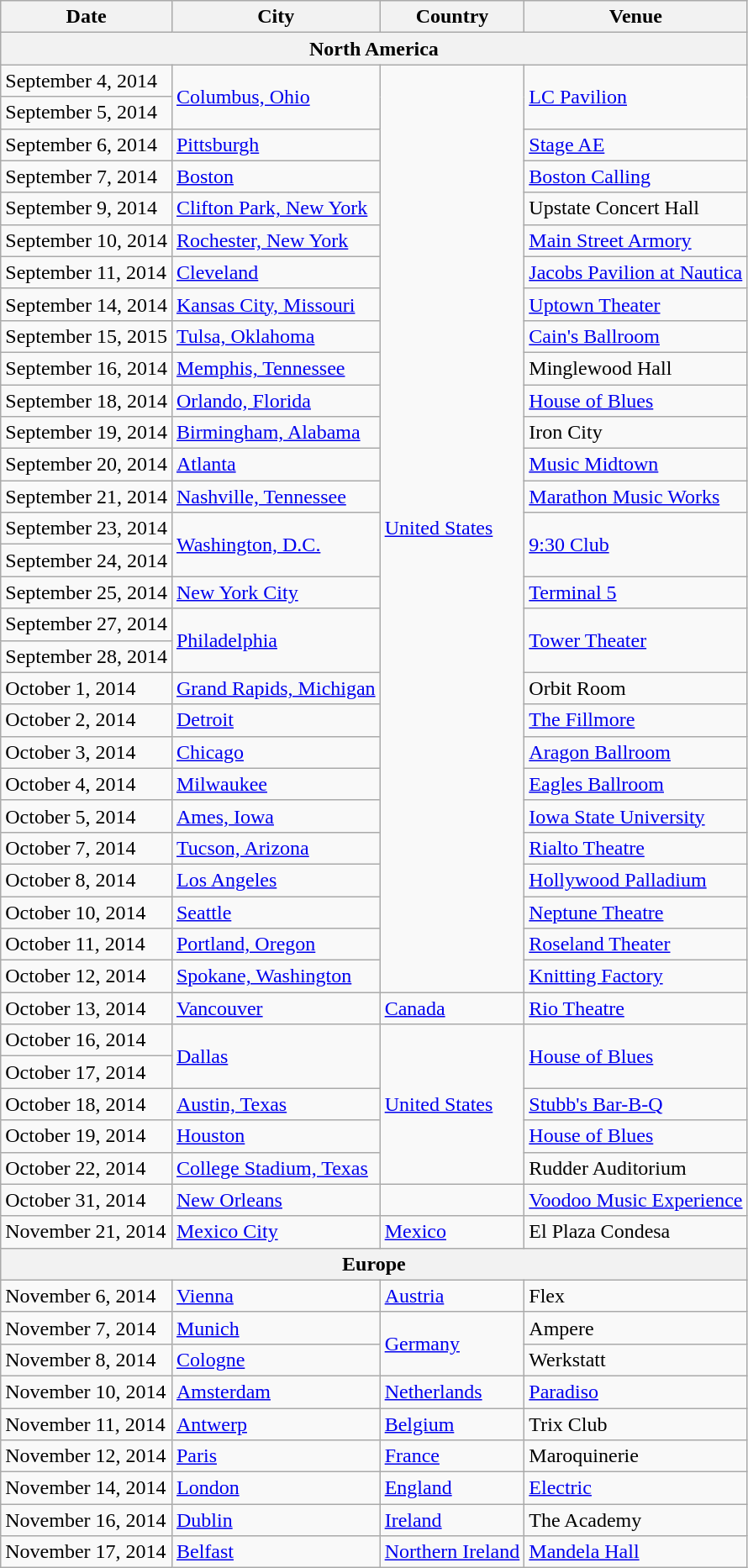<table class="wikitable">
<tr>
<th scope="col">Date</th>
<th scope="col">City</th>
<th scope="col">Country</th>
<th scope="col">Venue</th>
</tr>
<tr>
<th colspan="4">North America</th>
</tr>
<tr>
<td>September 4, 2014</td>
<td rowspan="2"><a href='#'>Columbus, Ohio</a></td>
<td rowspan="29"><a href='#'>United States</a></td>
<td rowspan="2"><a href='#'>LC Pavilion</a></td>
</tr>
<tr>
<td>September 5, 2014</td>
</tr>
<tr>
<td>September 6, 2014</td>
<td><a href='#'>Pittsburgh</a></td>
<td><a href='#'>Stage AE</a></td>
</tr>
<tr>
<td>September 7, 2014</td>
<td><a href='#'>Boston</a></td>
<td><a href='#'>Boston Calling</a></td>
</tr>
<tr>
<td>September 9, 2014</td>
<td><a href='#'>Clifton Park, New York</a></td>
<td>Upstate Concert Hall</td>
</tr>
<tr>
<td>September 10, 2014</td>
<td><a href='#'>Rochester, New York</a></td>
<td><a href='#'>Main Street Armory</a></td>
</tr>
<tr>
<td>September 11, 2014</td>
<td><a href='#'>Cleveland</a></td>
<td><a href='#'>Jacobs Pavilion at Nautica</a></td>
</tr>
<tr>
<td>September 14, 2014</td>
<td><a href='#'>Kansas City, Missouri</a></td>
<td><a href='#'>Uptown Theater</a></td>
</tr>
<tr>
<td>September 15, 2015</td>
<td><a href='#'>Tulsa, Oklahoma</a></td>
<td><a href='#'>Cain's Ballroom</a></td>
</tr>
<tr>
<td>September 16, 2014</td>
<td><a href='#'>Memphis, Tennessee</a></td>
<td>Minglewood Hall</td>
</tr>
<tr>
<td>September 18, 2014</td>
<td><a href='#'>Orlando, Florida</a></td>
<td><a href='#'>House of Blues</a></td>
</tr>
<tr>
<td>September 19, 2014</td>
<td><a href='#'>Birmingham, Alabama</a></td>
<td>Iron City</td>
</tr>
<tr>
<td>September 20, 2014</td>
<td><a href='#'>Atlanta</a></td>
<td><a href='#'>Music Midtown</a></td>
</tr>
<tr>
<td>September 21, 2014</td>
<td><a href='#'>Nashville, Tennessee</a></td>
<td><a href='#'>Marathon Music Works</a></td>
</tr>
<tr>
<td>September 23, 2014</td>
<td rowspan="2"><a href='#'>Washington, D.C.</a></td>
<td rowspan="2"><a href='#'>9:30 Club</a></td>
</tr>
<tr>
<td>September 24, 2014</td>
</tr>
<tr>
<td>September 25, 2014</td>
<td><a href='#'>New York City</a></td>
<td><a href='#'>Terminal 5</a></td>
</tr>
<tr>
<td>September 27, 2014</td>
<td rowspan="2"><a href='#'>Philadelphia</a></td>
<td rowspan="2"><a href='#'>Tower Theater</a></td>
</tr>
<tr>
<td>September 28, 2014</td>
</tr>
<tr>
<td>October 1, 2014</td>
<td><a href='#'>Grand Rapids, Michigan</a></td>
<td>Orbit Room</td>
</tr>
<tr>
<td>October 2, 2014</td>
<td><a href='#'>Detroit</a></td>
<td><a href='#'>The Fillmore</a></td>
</tr>
<tr>
<td>October 3, 2014</td>
<td><a href='#'>Chicago</a></td>
<td><a href='#'>Aragon Ballroom</a></td>
</tr>
<tr>
<td>October 4, 2014</td>
<td><a href='#'>Milwaukee</a></td>
<td><a href='#'>Eagles Ballroom</a></td>
</tr>
<tr>
<td>October 5, 2014</td>
<td><a href='#'>Ames, Iowa</a></td>
<td><a href='#'>Iowa State University</a></td>
</tr>
<tr>
<td>October 7, 2014</td>
<td><a href='#'>Tucson, Arizona</a></td>
<td><a href='#'>Rialto Theatre</a></td>
</tr>
<tr>
<td>October 8, 2014</td>
<td><a href='#'>Los Angeles</a></td>
<td><a href='#'>Hollywood Palladium</a></td>
</tr>
<tr>
<td>October 10, 2014</td>
<td><a href='#'>Seattle</a></td>
<td><a href='#'>Neptune Theatre</a></td>
</tr>
<tr>
<td>October 11, 2014</td>
<td><a href='#'>Portland, Oregon</a></td>
<td><a href='#'>Roseland Theater</a></td>
</tr>
<tr>
<td>October 12, 2014</td>
<td><a href='#'>Spokane, Washington</a></td>
<td><a href='#'>Knitting Factory</a></td>
</tr>
<tr>
<td>October 13, 2014</td>
<td><a href='#'>Vancouver</a></td>
<td><a href='#'>Canada</a></td>
<td><a href='#'>Rio Theatre</a></td>
</tr>
<tr>
<td>October 16, 2014</td>
<td rowspan="2"><a href='#'>Dallas</a></td>
<td rowspan="5"><a href='#'>United States</a></td>
<td rowspan="2"><a href='#'>House of Blues</a></td>
</tr>
<tr>
<td>October 17, 2014</td>
</tr>
<tr>
<td>October 18, 2014</td>
<td><a href='#'>Austin, Texas</a></td>
<td><a href='#'>Stubb's Bar-B-Q</a></td>
</tr>
<tr>
<td>October 19, 2014</td>
<td><a href='#'>Houston</a></td>
<td><a href='#'>House of Blues</a></td>
</tr>
<tr>
<td>October 22, 2014</td>
<td><a href='#'>College Stadium, Texas</a></td>
<td>Rudder Auditorium</td>
</tr>
<tr>
<td>October 31, 2014</td>
<td><a href='#'>New Orleans</a></td>
<td></td>
<td><a href='#'>Voodoo Music Experience</a></td>
</tr>
<tr>
<td>November 21, 2014</td>
<td><a href='#'>Mexico City</a></td>
<td><a href='#'>Mexico</a></td>
<td>El Plaza Condesa</td>
</tr>
<tr>
<th colspan="4">Europe</th>
</tr>
<tr>
<td>November 6, 2014</td>
<td><a href='#'>Vienna</a></td>
<td><a href='#'>Austria</a></td>
<td>Flex</td>
</tr>
<tr>
<td>November 7, 2014</td>
<td><a href='#'>Munich</a></td>
<td rowspan="2"><a href='#'>Germany</a></td>
<td>Ampere</td>
</tr>
<tr>
<td>November 8, 2014</td>
<td><a href='#'>Cologne</a></td>
<td>Werkstatt</td>
</tr>
<tr>
<td>November 10, 2014</td>
<td><a href='#'>Amsterdam</a></td>
<td><a href='#'>Netherlands</a></td>
<td><a href='#'>Paradiso</a></td>
</tr>
<tr>
<td>November 11, 2014</td>
<td><a href='#'>Antwerp</a></td>
<td><a href='#'>Belgium</a></td>
<td>Trix Club</td>
</tr>
<tr>
<td>November 12, 2014</td>
<td><a href='#'>Paris</a></td>
<td><a href='#'>France</a></td>
<td>Maroquinerie</td>
</tr>
<tr>
<td>November 14, 2014</td>
<td><a href='#'>London</a></td>
<td><a href='#'>England</a></td>
<td><a href='#'>Electric</a></td>
</tr>
<tr>
<td>November 16, 2014</td>
<td><a href='#'>Dublin</a></td>
<td><a href='#'>Ireland</a></td>
<td>The Academy</td>
</tr>
<tr>
<td>November 17, 2014</td>
<td><a href='#'>Belfast</a></td>
<td><a href='#'>Northern Ireland</a></td>
<td><a href='#'>Mandela Hall</a></td>
</tr>
</table>
